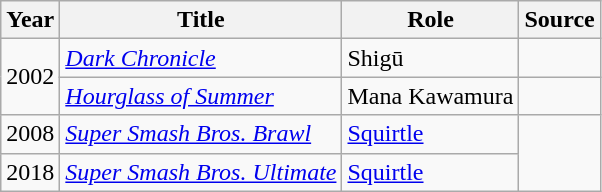<table class="wikitable">
<tr>
<th>Year</th>
<th>Title</th>
<th>Role</th>
<th>Source</th>
</tr>
<tr>
<td rowspan="2">2002</td>
<td><em><a href='#'>Dark Chronicle</a></em></td>
<td>Shigū</td>
<td></td>
</tr>
<tr>
<td><em><a href='#'>Hourglass of Summer</a></em></td>
<td>Mana Kawamura</td>
<td></td>
</tr>
<tr>
<td>2008</td>
<td><em><a href='#'>Super Smash Bros. Brawl</a></em></td>
<td><a href='#'>Squirtle</a></td>
</tr>
<tr>
<td>2018</td>
<td><em><a href='#'>Super Smash Bros. Ultimate</a></em></td>
<td><a href='#'>Squirtle</a></td>
</tr>
</table>
